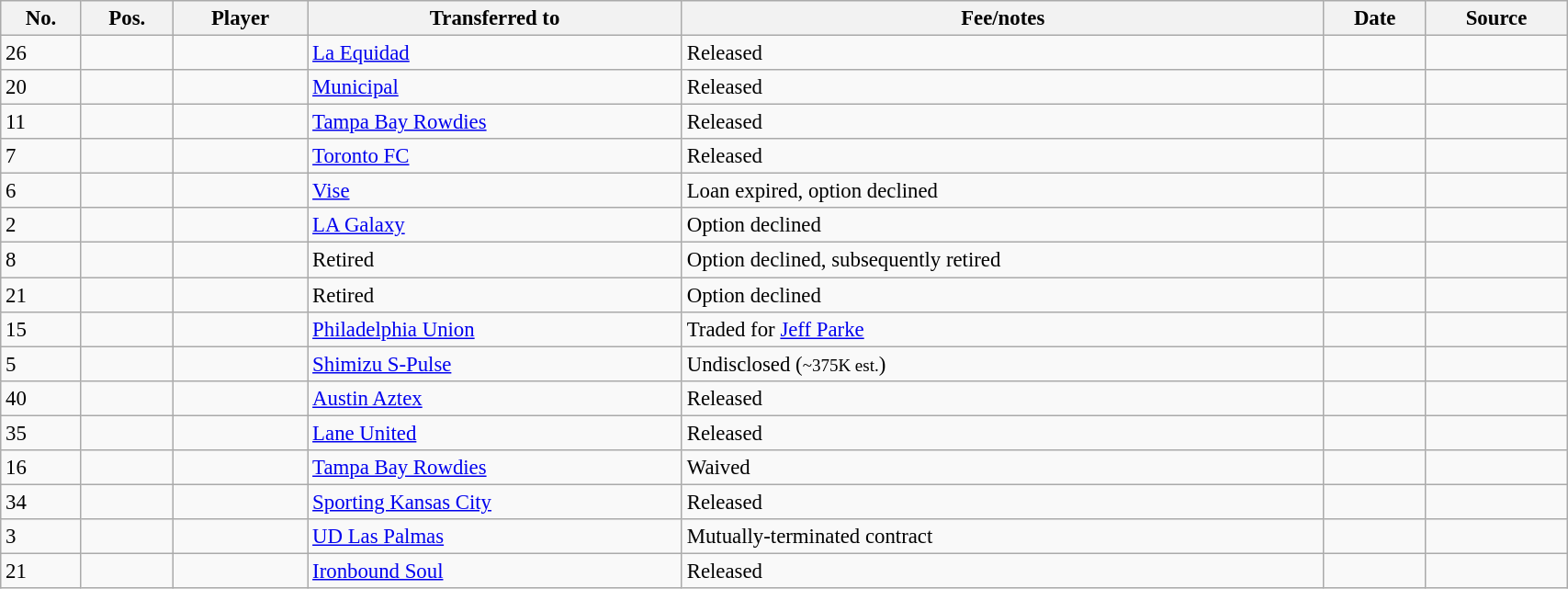<table class="wikitable sortable" style="width:90%; text-align:center; font-size:95%; text-align:left;">
<tr>
<th><strong>No.</strong></th>
<th><strong>Pos.</strong></th>
<th><strong>Player</strong></th>
<th><strong>Transferred to</strong></th>
<th><strong>Fee/notes</strong></th>
<th><strong>Date</strong></th>
<th><strong>Source</strong></th>
</tr>
<tr>
<td>26</td>
<td align=center></td>
<td></td>
<td> <a href='#'>La Equidad</a></td>
<td>Released</td>
<td></td>
<td></td>
</tr>
<tr>
<td>20</td>
<td align=center></td>
<td></td>
<td> <a href='#'>Municipal</a></td>
<td>Released</td>
<td></td>
<td></td>
</tr>
<tr>
<td>11</td>
<td align=center></td>
<td></td>
<td> <a href='#'>Tampa Bay Rowdies</a></td>
<td>Released</td>
<td></td>
<td></td>
</tr>
<tr>
<td>7</td>
<td align=center></td>
<td></td>
<td> <a href='#'>Toronto FC</a></td>
<td>Released</td>
<td></td>
<td></td>
</tr>
<tr>
<td>6</td>
<td align=center></td>
<td></td>
<td> <a href='#'>Vise</a></td>
<td>Loan expired, option declined</td>
<td></td>
<td></td>
</tr>
<tr>
<td>2</td>
<td align=center></td>
<td></td>
<td> <a href='#'>LA Galaxy</a></td>
<td>Option declined</td>
<td></td>
<td></td>
</tr>
<tr>
<td>8</td>
<td align=center></td>
<td></td>
<td>Retired</td>
<td>Option declined, subsequently retired</td>
<td></td>
<td></td>
</tr>
<tr>
<td>21</td>
<td align=center></td>
<td></td>
<td>Retired</td>
<td>Option declined</td>
<td></td>
<td></td>
</tr>
<tr>
<td>15</td>
<td align=center></td>
<td></td>
<td> <a href='#'>Philadelphia Union</a></td>
<td>Traded for <a href='#'>Jeff Parke</a></td>
<td></td>
<td></td>
</tr>
<tr>
<td>5</td>
<td align=center></td>
<td></td>
<td> <a href='#'>Shimizu S-Pulse</a></td>
<td>Undisclosed (<small>~375K est.</small>)</td>
<td></td>
<td></td>
</tr>
<tr>
<td>40</td>
<td align=center></td>
<td></td>
<td> <a href='#'>Austin Aztex</a></td>
<td>Released</td>
<td></td>
<td></td>
</tr>
<tr>
<td>35</td>
<td align=center></td>
<td></td>
<td> <a href='#'>Lane United</a></td>
<td>Released</td>
<td></td>
<td></td>
</tr>
<tr>
<td>16</td>
<td align=center></td>
<td></td>
<td> <a href='#'>Tampa Bay Rowdies</a></td>
<td>Waived</td>
<td></td>
<td></td>
</tr>
<tr>
<td>34</td>
<td align=center></td>
<td></td>
<td> <a href='#'>Sporting Kansas City</a></td>
<td>Released</td>
<td></td>
<td></td>
</tr>
<tr>
<td>3</td>
<td align=center></td>
<td></td>
<td> <a href='#'>UD Las Palmas</a></td>
<td>Mutually-terminated contract</td>
<td></td>
<td></td>
</tr>
<tr>
<td>21</td>
<td align=center></td>
<td></td>
<td> <a href='#'>Ironbound Soul</a></td>
<td>Released</td>
<td></td>
<td></td>
</tr>
</table>
